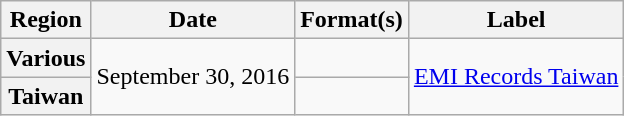<table class="wikitable plainrowheaders">
<tr>
<th>Region</th>
<th>Date</th>
<th>Format(s)</th>
<th>Label</th>
</tr>
<tr>
<th scope="row">Various</th>
<td rowspan="2">September 30, 2016</td>
<td></td>
<td rowspan="2"><a href='#'>EMI Records Taiwan</a></td>
</tr>
<tr>
<th scope="row">Taiwan</th>
<td></td>
</tr>
</table>
